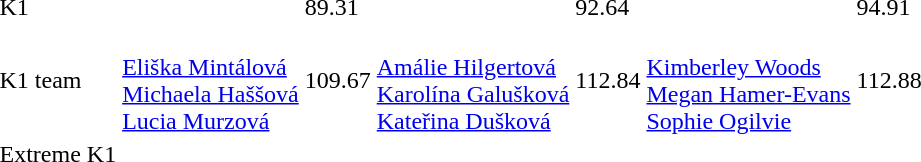<table>
<tr>
<td>K1</td>
<td></td>
<td>89.31</td>
<td></td>
<td>92.64</td>
<td></td>
<td>94.91</td>
</tr>
<tr>
<td>K1 team</td>
<td><br><a href='#'>Eliška Mintálová</a><br><a href='#'>Michaela Haššová</a><br><a href='#'>Lucia Murzová</a></td>
<td>109.67</td>
<td><br><a href='#'>Amálie Hilgertová</a><br><a href='#'>Karolína Galušková</a><br><a href='#'>Kateřina Dušková</a></td>
<td>112.84</td>
<td><br><a href='#'>Kimberley Woods</a><br><a href='#'>Megan Hamer-Evans</a><br><a href='#'>Sophie Ogilvie</a></td>
<td>112.88</td>
</tr>
<tr>
<td>Extreme K1</td>
<td></td>
<td></td>
<td></td>
<td></td>
<td></td>
<td></td>
</tr>
</table>
